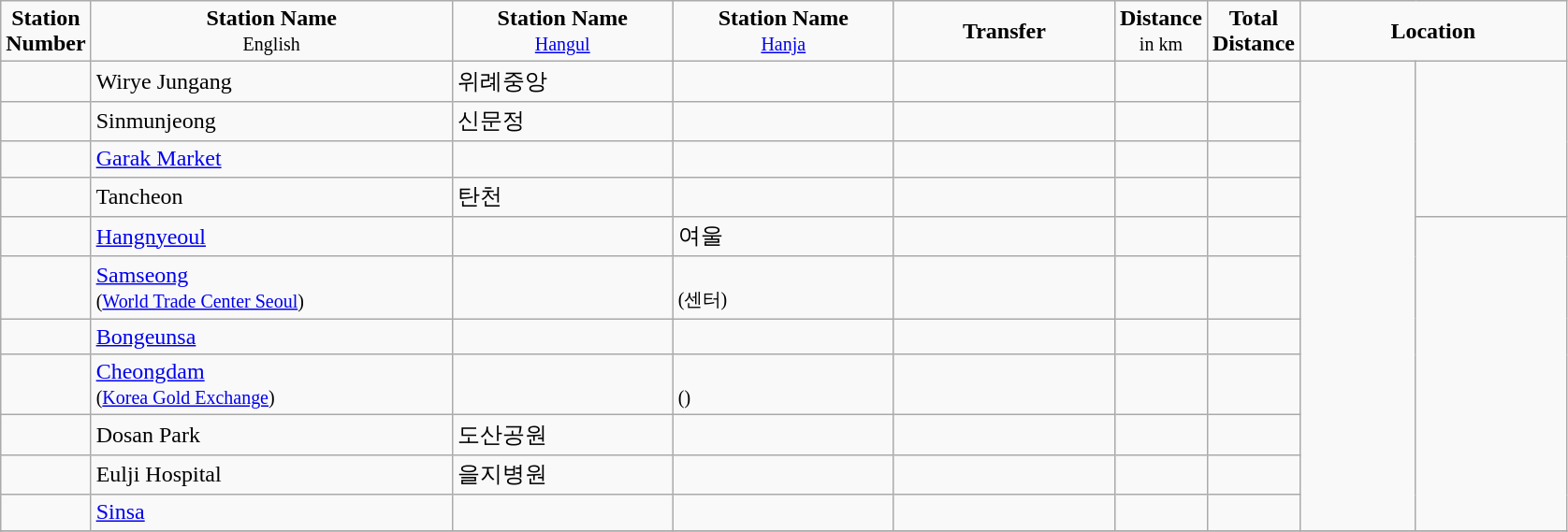<table class="wikitable">
<tr style="text-align:center;">
<td><strong>Station<br>Number</strong></td>
<td width = "250pt"><strong>Station Name</strong><br><small>English</small></td>
<td width = "150pt"><strong>Station Name</strong><br><small><a href='#'>Hangul</a></small></td>
<td width = "150pt"><strong>Station Name</strong><br><small><a href='#'>Hanja</a></small></td>
<td width = "150pt"><strong>Transfer</strong></td>
<td><strong>Distance</strong><br><small>in km</small></td>
<td><strong>Total</strong><br><strong>Distance</strong></td>
<td colspan = "3"><strong>Location</strong></td>
</tr>
<tr>
<td></td>
<td>Wirye Jungang</td>
<td>위례중앙</td>
<td></td>
<td></td>
<td></td>
<td></td>
<td rowspan = "11" width = "75pt"></td>
<td rowspan = "4" width = "100pt"></td>
</tr>
<tr>
<td></td>
<td>Sinmunjeong</td>
<td>신문정</td>
<td></td>
<td></td>
<td></td>
<td></td>
</tr>
<tr>
<td></td>
<td><a href='#'>Garak Market</a></td>
<td></td>
<td></td>
<td> </td>
<td></td>
<td></td>
</tr>
<tr>
<td></td>
<td>Tancheon</td>
<td>탄천</td>
<td></td>
<td></td>
<td></td>
<td></td>
</tr>
<tr>
<td></td>
<td><a href='#'>Hangnyeoul</a></td>
<td></td>
<td>여울</td>
<td></td>
<td></td>
<td></td>
<td rowspan = "7" width = "100pt"></td>
</tr>
<tr>
<td></td>
<td><a href='#'>Samseong</a> <br><small>(<a href='#'>World Trade Center Seoul</a>)</small></td>
<td></td>
<td> <br><small>(센터)</small></td>
<td></td>
<td></td>
<td></td>
</tr>
<tr>
<td></td>
<td><a href='#'>Bongeunsa</a></td>
<td></td>
<td></td>
<td></td>
<td></td>
<td></td>
</tr>
<tr>
<td></td>
<td><a href='#'>Cheongdam</a> <br><small>(<a href='#'>Korea Gold Exchange</a>)</small></td>
<td></td>
<td> <br><small>()</small></td>
<td></td>
<td></td>
<td></td>
</tr>
<tr>
<td></td>
<td>Dosan Park</td>
<td>도산공원</td>
<td></td>
<td></td>
<td></td>
<td></td>
</tr>
<tr>
<td></td>
<td>Eulji Hospital</td>
<td>을지병원</td>
<td></td>
<td></td>
<td></td>
<td></td>
</tr>
<tr>
<td></td>
<td><a href='#'>Sinsa</a></td>
<td></td>
<td></td>
<td></td>
<td></td>
<td></td>
</tr>
<tr>
</tr>
<tr>
</tr>
</table>
